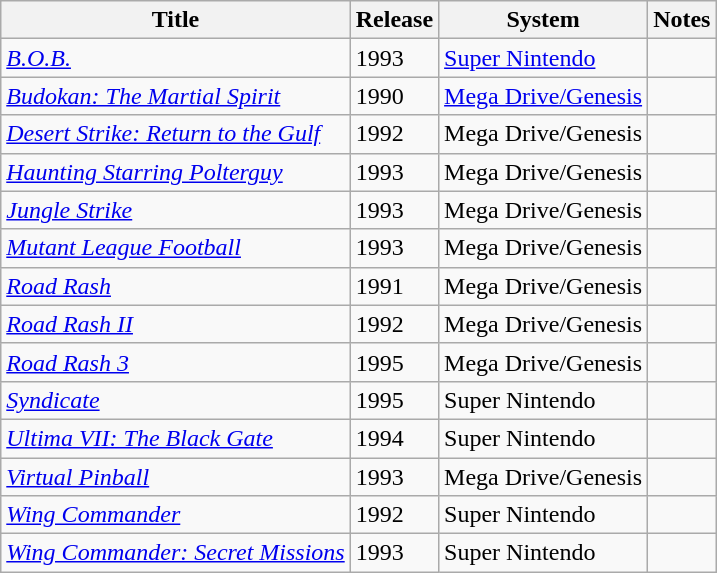<table class="wikitable sortable" border="1">
<tr>
<th scope="col">Title</th>
<th scope="col">Release</th>
<th scope="col">System</th>
<th scope="col" class="unsortable">Notes</th>
</tr>
<tr>
<td><em><a href='#'>B.O.B.</a></em></td>
<td>1993</td>
<td><a href='#'>Super Nintendo</a></td>
<td></td>
</tr>
<tr>
<td><em><a href='#'>Budokan: The Martial Spirit</a></em></td>
<td>1990</td>
<td><a href='#'>Mega Drive/Genesis</a></td>
<td></td>
</tr>
<tr>
<td><em><a href='#'>Desert Strike: Return to the Gulf</a></em></td>
<td>1992</td>
<td>Mega Drive/Genesis</td>
<td></td>
</tr>
<tr>
<td><em><a href='#'>Haunting Starring Polterguy</a></em></td>
<td>1993</td>
<td>Mega Drive/Genesis</td>
<td></td>
</tr>
<tr>
<td><em><a href='#'>Jungle Strike</a></em></td>
<td>1993</td>
<td>Mega Drive/Genesis</td>
<td></td>
</tr>
<tr>
<td><em><a href='#'>Mutant League Football</a></em></td>
<td>1993</td>
<td>Mega Drive/Genesis</td>
<td></td>
</tr>
<tr>
<td><em><a href='#'>Road Rash</a></em></td>
<td>1991</td>
<td>Mega Drive/Genesis</td>
<td></td>
</tr>
<tr>
<td><em><a href='#'>Road Rash II</a></em></td>
<td>1992</td>
<td>Mega Drive/Genesis</td>
<td></td>
</tr>
<tr>
<td><em><a href='#'>Road Rash 3</a></em></td>
<td>1995</td>
<td>Mega Drive/Genesis</td>
<td></td>
</tr>
<tr>
<td><em><a href='#'>Syndicate</a></em></td>
<td>1995</td>
<td>Super Nintendo</td>
<td></td>
</tr>
<tr>
<td><em><a href='#'>Ultima VII: The Black Gate</a></em></td>
<td>1994</td>
<td>Super Nintendo</td>
<td></td>
</tr>
<tr>
<td><em><a href='#'>Virtual Pinball</a></em></td>
<td>1993</td>
<td>Mega Drive/Genesis</td>
<td></td>
</tr>
<tr>
<td><em><a href='#'>Wing Commander</a></em></td>
<td>1992</td>
<td>Super Nintendo</td>
<td></td>
</tr>
<tr>
<td><em><a href='#'>Wing Commander: Secret Missions</a></em></td>
<td>1993</td>
<td>Super Nintendo</td>
<td></td>
</tr>
</table>
